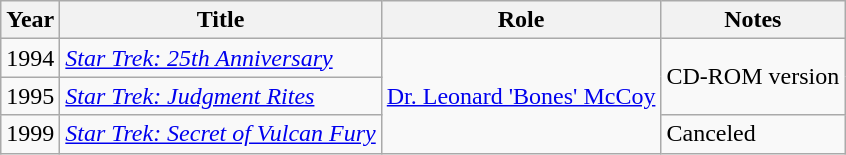<table class="wikitable sortable">
<tr>
<th>Year</th>
<th>Title</th>
<th>Role</th>
<th class="unsortable">Notes</th>
</tr>
<tr>
<td>1994</td>
<td><em><a href='#'>Star Trek: 25th Anniversary</a></em></td>
<td rowspan="3"><a href='#'>Dr. Leonard 'Bones' McCoy</a></td>
<td rowspan="2">CD-ROM version</td>
</tr>
<tr>
<td>1995</td>
<td><em><a href='#'>Star Trek: Judgment Rites</a></em></td>
</tr>
<tr>
<td>1999</td>
<td><em><a href='#'>Star Trek: Secret of Vulcan Fury</a></em></td>
<td>Canceled</td>
</tr>
</table>
